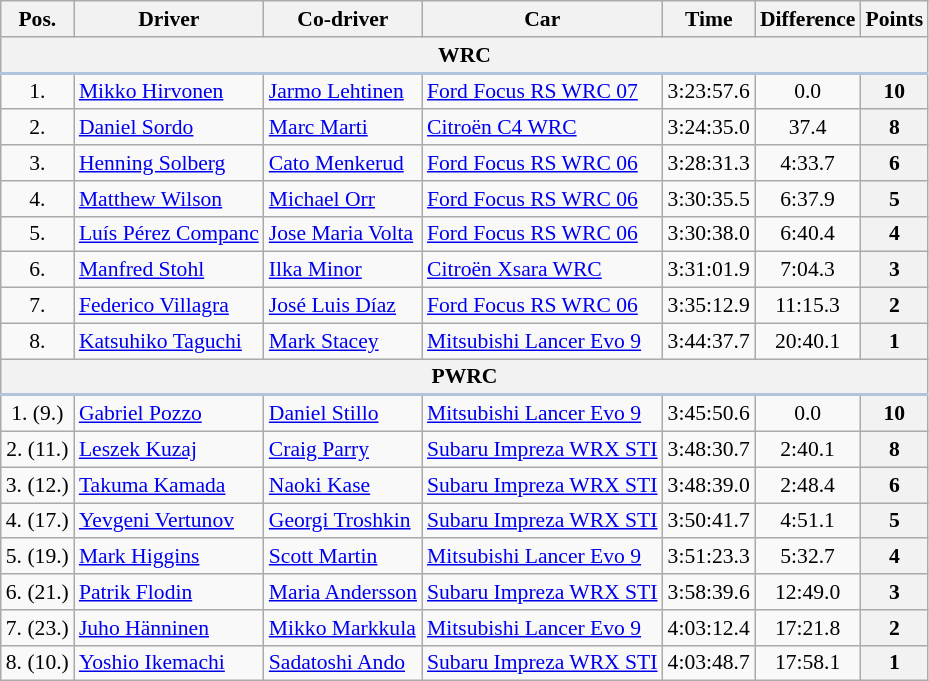<table class="wikitable" style="text-align: center; font-size: 90%; max-width: 950px;">
<tr>
<th>Pos.</th>
<th>Driver</th>
<th>Co-driver</th>
<th>Car</th>
<th>Time</th>
<th>Difference</th>
<th>Points</th>
</tr>
<tr>
<th colspan="7" style="border-bottom: 2px solid LightSteelBlue;">WRC</th>
</tr>
<tr>
<td>1.</td>
<td align=left> <a href='#'>Mikko Hirvonen</a></td>
<td align=left> <a href='#'>Jarmo Lehtinen</a></td>
<td align=left><a href='#'>Ford Focus RS WRC 07</a></td>
<td>3:23:57.6</td>
<td>0.0</td>
<th>10</th>
</tr>
<tr>
<td>2.</td>
<td align="left"> <a href='#'>Daniel Sordo</a></td>
<td align="left"> <a href='#'>Marc Marti</a></td>
<td align="left"><a href='#'>Citroën C4 WRC</a></td>
<td>3:24:35.0</td>
<td>37.4</td>
<th>8</th>
</tr>
<tr>
<td>3.</td>
<td align=left> <a href='#'>Henning Solberg</a></td>
<td align=left> <a href='#'>Cato Menkerud</a></td>
<td align=left><a href='#'>Ford Focus RS WRC 06</a></td>
<td>3:28:31.3</td>
<td>4:33.7</td>
<th>6</th>
</tr>
<tr>
<td>4.</td>
<td align=left> <a href='#'>Matthew Wilson</a></td>
<td align=left> <a href='#'>Michael Orr</a></td>
<td align=left><a href='#'>Ford Focus RS WRC 06</a></td>
<td>3:30:35.5</td>
<td>6:37.9</td>
<th>5</th>
</tr>
<tr>
<td>5.</td>
<td align="left"> <a href='#'>Luís Pérez Companc</a></td>
<td align="left"> <a href='#'>Jose Maria Volta</a></td>
<td align=left><a href='#'>Ford Focus RS WRC 06</a></td>
<td>3:30:38.0</td>
<td>6:40.4</td>
<th>4</th>
</tr>
<tr>
<td>6.</td>
<td align="left"> <a href='#'>Manfred Stohl</a></td>
<td align="left"> <a href='#'>Ilka Minor</a></td>
<td align="left"><a href='#'>Citroën Xsara WRC</a></td>
<td>3:31:01.9</td>
<td>7:04.3</td>
<th>3</th>
</tr>
<tr>
<td>7.</td>
<td align="left"> <a href='#'>Federico Villagra</a></td>
<td align="left"> <a href='#'>José Luis Díaz</a></td>
<td align=left><a href='#'>Ford Focus RS WRC 06</a></td>
<td>3:35:12.9</td>
<td>11:15.3</td>
<th>2</th>
</tr>
<tr>
<td>8.</td>
<td align="left"> <a href='#'>Katsuhiko Taguchi</a></td>
<td align="left"> <a href='#'>Mark Stacey</a></td>
<td align=left><a href='#'>Mitsubishi Lancer Evo 9</a></td>
<td>3:44:37.7</td>
<td>20:40.1</td>
<th>1</th>
</tr>
<tr>
<th colspan="7" style="border-bottom: 2px solid LightSteelBlue;">PWRC</th>
</tr>
<tr>
<td>1. (9.)</td>
<td align="left"> <a href='#'>Gabriel Pozzo</a></td>
<td align="left"> <a href='#'>Daniel Stillo</a></td>
<td align="left"><a href='#'>Mitsubishi Lancer Evo 9</a></td>
<td>3:45:50.6</td>
<td>0.0</td>
<th>10</th>
</tr>
<tr>
<td>2. (11.)</td>
<td align="left"> <a href='#'>Leszek Kuzaj</a></td>
<td align="left"> <a href='#'>Craig Parry</a></td>
<td align="left"><a href='#'>Subaru Impreza WRX STI</a></td>
<td>3:48:30.7</td>
<td>2:40.1</td>
<th>8</th>
</tr>
<tr>
<td>3. (12.)</td>
<td align="left"> <a href='#'>Takuma Kamada</a></td>
<td align="left"> <a href='#'>Naoki Kase</a></td>
<td align="left"><a href='#'>Subaru Impreza WRX STI</a></td>
<td>3:48:39.0</td>
<td>2:48.4</td>
<th>6</th>
</tr>
<tr>
<td>4. (17.)</td>
<td align="left"> <a href='#'>Yevgeni Vertunov</a></td>
<td align="left"> <a href='#'>Georgi Troshkin</a></td>
<td align="left"><a href='#'>Subaru Impreza WRX STI</a></td>
<td>3:50:41.7</td>
<td>4:51.1</td>
<th>5</th>
</tr>
<tr>
<td>5. (19.)</td>
<td align="left"> <a href='#'>Mark Higgins</a></td>
<td align="left"> <a href='#'>Scott Martin</a></td>
<td align="left"><a href='#'>Mitsubishi Lancer Evo 9</a></td>
<td>3:51:23.3</td>
<td>5:32.7</td>
<th>4</th>
</tr>
<tr>
<td>6. (21.)</td>
<td align="left"> <a href='#'>Patrik Flodin</a></td>
<td align="left"> <a href='#'>Maria Andersson</a></td>
<td align="left"><a href='#'>Subaru Impreza WRX STI</a></td>
<td>3:58:39.6</td>
<td>12:49.0</td>
<th>3</th>
</tr>
<tr>
<td>7. (23.)</td>
<td align="left"> <a href='#'>Juho Hänninen</a></td>
<td align="left"> <a href='#'>Mikko Markkula</a></td>
<td align="left"><a href='#'>Mitsubishi Lancer Evo 9</a></td>
<td>4:03:12.4</td>
<td>17:21.8</td>
<th>2</th>
</tr>
<tr>
<td>8. (10.)</td>
<td align="left"> <a href='#'>Yoshio Ikemachi</a></td>
<td align="left"> <a href='#'>Sadatoshi Ando</a></td>
<td align="left"><a href='#'>Subaru Impreza WRX STI</a></td>
<td>4:03:48.7</td>
<td>17:58.1</td>
<th>1</th>
</tr>
</table>
